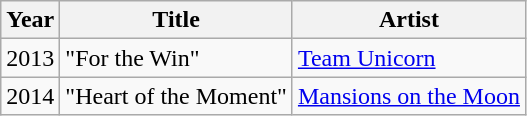<table class="wikitable sortable">
<tr>
<th>Year</th>
<th>Title</th>
<th>Artist</th>
</tr>
<tr>
<td>2013</td>
<td>"For the Win"</td>
<td><a href='#'>Team Unicorn</a></td>
</tr>
<tr>
<td>2014</td>
<td>"Heart of the Moment"</td>
<td><a href='#'>Mansions on the Moon</a></td>
</tr>
</table>
